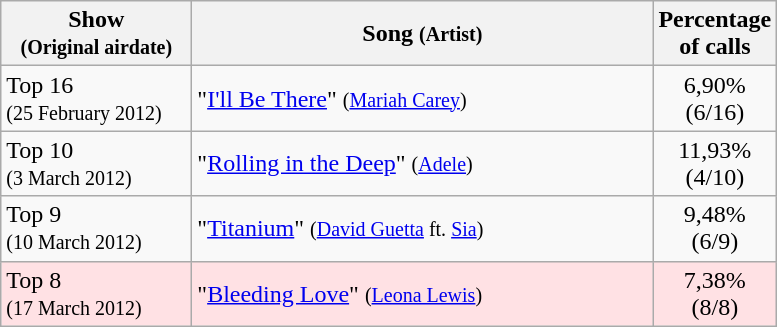<table class="wikitable">
<tr ">
<th style="width:120px;">Show<br><small>(Original airdate)</small></th>
<th style="width:300px;">Song <small>(Artist)</small></th>
<th style="width:28px;">Percentage of calls</th>
</tr>
<tr>
<td align="left">Top 16<br><small>(25 February 2012)</small></td>
<td align="left">"<a href='#'>I'll Be There</a>" <small>(<a href='#'>Mariah Carey</a>)</small></td>
<td style="text-align:center;">6,90% (6/16)</td>
</tr>
<tr>
<td align="left">Top 10<br><small>(3 March 2012)</small></td>
<td align="left">"<a href='#'>Rolling in the Deep</a>" <small>(<a href='#'>Adele</a>)</small></td>
<td style="text-align:center;">11,93% (4/10)</td>
</tr>
<tr>
<td align="left">Top 9<br><small>(10 March 2012)</small></td>
<td align="left">"<a href='#'>Titanium</a>" <small>(<a href='#'>David Guetta</a> ft. <a href='#'>Sia</a>)</small></td>
<td style="text-align:center;">9,48% (6/9)</td>
</tr>
<tr bgcolor="#FFE1E4">
<td align="left">Top 8<br><small>(17 March 2012)</small></td>
<td align="left">"<a href='#'>Bleeding Love</a>" <small>(<a href='#'>Leona Lewis</a>)</small></td>
<td style="text-align:center;">7,38% (8/8)</td>
</tr>
</table>
